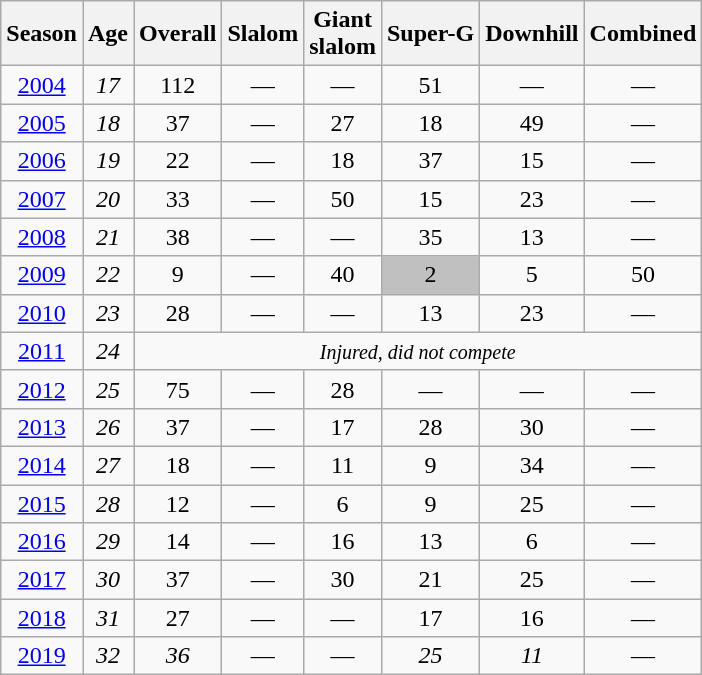<table class=wikitable style="text-align:center">
<tr>
<th>Season</th>
<th>Age</th>
<th>Overall</th>
<th>Slalom</th>
<th>Giant<br>slalom</th>
<th>Super-G</th>
<th>Downhill</th>
<th>Combined</th>
</tr>
<tr>
<td><a href='#'>2004</a></td>
<td><em>17</em></td>
<td>112</td>
<td>—</td>
<td>—</td>
<td>51</td>
<td>—</td>
<td>—</td>
</tr>
<tr>
<td><a href='#'>2005</a></td>
<td><em>18</em></td>
<td>37</td>
<td>—</td>
<td>27</td>
<td>18</td>
<td>49</td>
<td>—</td>
</tr>
<tr>
<td><a href='#'>2006</a></td>
<td><em>19</em></td>
<td>22</td>
<td>—</td>
<td>18</td>
<td>37</td>
<td>15</td>
<td>—</td>
</tr>
<tr>
<td><a href='#'>2007</a></td>
<td><em>20</em></td>
<td>33</td>
<td>—</td>
<td>50</td>
<td>15</td>
<td>23</td>
<td>—</td>
</tr>
<tr>
<td><a href='#'>2008</a></td>
<td><em>21</em></td>
<td>38</td>
<td>—</td>
<td>—</td>
<td>35</td>
<td>13</td>
<td>—</td>
</tr>
<tr>
<td><a href='#'>2009</a></td>
<td><em>22</em></td>
<td>9</td>
<td>—</td>
<td>40</td>
<td bgcolor="silver">2</td>
<td>5</td>
<td>50</td>
</tr>
<tr>
<td><a href='#'>2010</a></td>
<td><em>23</em></td>
<td>28</td>
<td>—</td>
<td>—</td>
<td>13</td>
<td>23</td>
<td>—</td>
</tr>
<tr>
<td><a href='#'>2011</a></td>
<td><em>24</em></td>
<td colspan=6><small><em>Injured, did not compete</em></small></td>
</tr>
<tr>
<td><a href='#'>2012</a></td>
<td><em>25</em></td>
<td>75</td>
<td>—</td>
<td>28</td>
<td>—</td>
<td>—</td>
<td>—</td>
</tr>
<tr>
<td><a href='#'>2013</a></td>
<td><em>26</em></td>
<td>37</td>
<td>—</td>
<td>17</td>
<td>28</td>
<td>30</td>
<td>—</td>
</tr>
<tr>
<td><a href='#'>2014</a></td>
<td><em>27</em></td>
<td>18</td>
<td>—</td>
<td>11</td>
<td>9</td>
<td>34</td>
<td>—</td>
</tr>
<tr>
<td><a href='#'>2015</a></td>
<td><em>28</em></td>
<td>12</td>
<td>—</td>
<td>6</td>
<td>9</td>
<td>25</td>
<td>—</td>
</tr>
<tr>
<td><a href='#'>2016</a></td>
<td><em>29</em></td>
<td>14</td>
<td>—</td>
<td>16</td>
<td>13</td>
<td>6</td>
<td>—</td>
</tr>
<tr>
<td><a href='#'>2017</a></td>
<td><em>30</em></td>
<td>37</td>
<td>—</td>
<td>30</td>
<td>21</td>
<td>25</td>
<td>—</td>
</tr>
<tr>
<td><a href='#'>2018</a></td>
<td><em>31</em></td>
<td>27</td>
<td>—</td>
<td>—</td>
<td>17</td>
<td>16</td>
<td>—</td>
</tr>
<tr>
<td><a href='#'>2019</a></td>
<td><em>32</em></td>
<td><em>36</em></td>
<td>—</td>
<td>—</td>
<td><em>25</em></td>
<td><em>11</em></td>
<td>—</td>
</tr>
</table>
